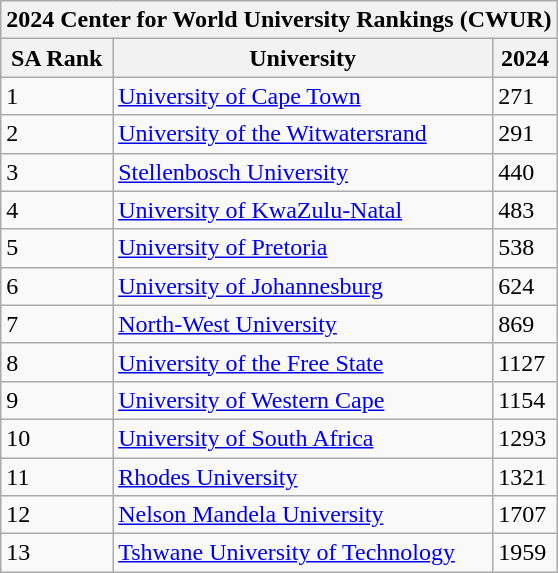<table class="wikitable sortable" style = "text-align: centre;">
<tr>
<th colspan="3">2024 Center for World University Rankings (CWUR)</th>
</tr>
<tr>
<th>SA Rank</th>
<th>University</th>
<th>2024</th>
</tr>
<tr>
<td>1</td>
<td><a href='#'>University  of Cape Town</a></td>
<td>271</td>
</tr>
<tr>
<td>2</td>
<td><a href='#'>University of the Witwatersrand</a></td>
<td>291</td>
</tr>
<tr>
<td>3</td>
<td><a href='#'>Stellenbosch University</a></td>
<td>440</td>
</tr>
<tr>
<td>4</td>
<td><a href='#'>University of KwaZulu-Natal</a></td>
<td>483</td>
</tr>
<tr>
<td>5</td>
<td><a href='#'>University of Pretoria</a></td>
<td>538</td>
</tr>
<tr>
<td>6</td>
<td><a href='#'>University of Johannesburg</a></td>
<td>624</td>
</tr>
<tr>
<td>7</td>
<td><a href='#'>North-West University</a></td>
<td>869</td>
</tr>
<tr>
<td>8</td>
<td><a href='#'>University of the Free State</a></td>
<td>1127</td>
</tr>
<tr>
<td>9</td>
<td><a href='#'>University of Western Cape</a></td>
<td>1154</td>
</tr>
<tr>
<td>10</td>
<td><a href='#'>University of South Africa</a></td>
<td>1293</td>
</tr>
<tr>
<td>11</td>
<td><a href='#'>Rhodes University</a></td>
<td>1321</td>
</tr>
<tr>
<td>12</td>
<td><a href='#'>Nelson Mandela University</a></td>
<td>1707</td>
</tr>
<tr>
<td>13</td>
<td><a href='#'>Tshwane University of Technology</a></td>
<td>1959</td>
</tr>
</table>
